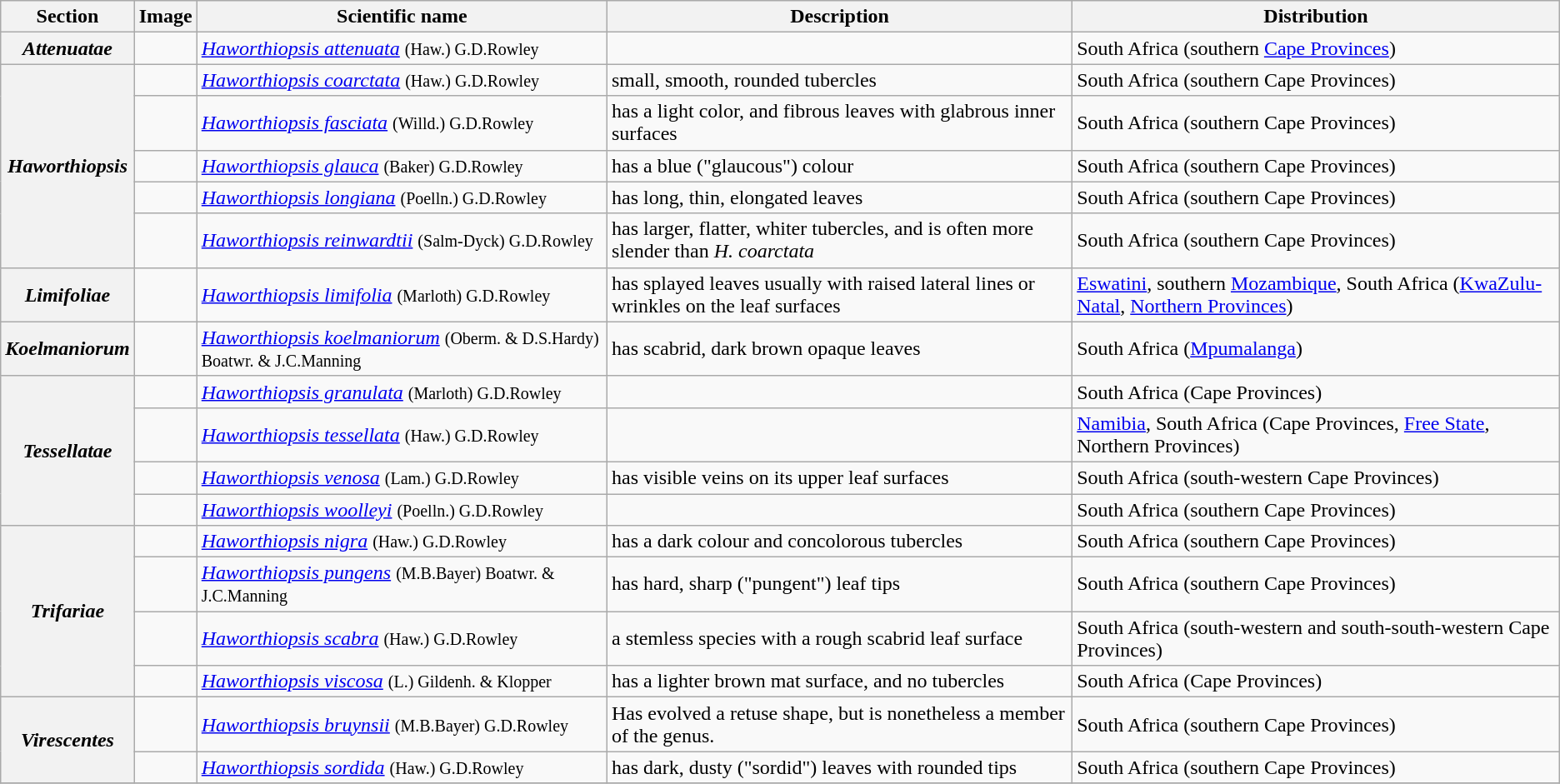<table class="wikitable collapsible">
<tr>
<th>Section</th>
<th>Image</th>
<th>Scientific name</th>
<th>Description</th>
<th>Distribution</th>
</tr>
<tr>
<th rowspan="1" style="text-align:center;"><em>Attenuatae</em></th>
<td></td>
<td><em><a href='#'>Haworthiopsis attenuata</a></em> <small>(Haw.) G.D.Rowley</small></td>
<td></td>
<td>South Africa (southern <a href='#'>Cape Provinces</a>)</td>
</tr>
<tr>
<th rowspan="5" style="text-align:center;"><em>Haworthiopsis</em></th>
<td></td>
<td><em><a href='#'>Haworthiopsis coarctata</a></em> <small>(Haw.) G.D.Rowley</small></td>
<td>small, smooth, rounded tubercles</td>
<td>South Africa (southern Cape Provinces)</td>
</tr>
<tr>
<td></td>
<td><em><a href='#'>Haworthiopsis fasciata</a></em> <small>(Willd.) G.D.Rowley</small></td>
<td>has a light color, and fibrous leaves with glabrous inner surfaces</td>
<td>South Africa (southern Cape Provinces)</td>
</tr>
<tr>
<td></td>
<td><em><a href='#'>Haworthiopsis glauca</a></em> <small>(Baker) G.D.Rowley</small></td>
<td>has a blue ("glaucous") colour</td>
<td>South Africa (southern Cape Provinces)</td>
</tr>
<tr>
<td></td>
<td><em><a href='#'>Haworthiopsis longiana</a></em> <small>(Poelln.) G.D.Rowley</small></td>
<td>has long, thin, elongated leaves</td>
<td>South Africa (southern Cape Provinces)</td>
</tr>
<tr>
<td></td>
<td><em><a href='#'>Haworthiopsis reinwardtii</a></em> <small>(Salm-Dyck) G.D.Rowley</small></td>
<td>has larger, flatter, whiter tubercles, and is often more slender than <em>H. coarctata</em></td>
<td>South Africa (southern Cape Provinces)</td>
</tr>
<tr>
<th rowspan="1" style="text-align:center;"><em>Limifoliae</em></th>
<td></td>
<td><em><a href='#'>Haworthiopsis limifolia</a></em> <small>(Marloth) G.D.Rowley</small></td>
<td>has splayed leaves usually with raised lateral lines or wrinkles on the leaf surfaces</td>
<td><a href='#'>Eswatini</a>, southern <a href='#'>Mozambique</a>, South Africa (<a href='#'>KwaZulu-Natal</a>, <a href='#'>Northern Provinces</a>)</td>
</tr>
<tr>
<th rowspan="1" style="text-align:center;"><em>Koelmaniorum</em></th>
<td></td>
<td><em><a href='#'>Haworthiopsis koelmaniorum</a></em> <small>(Oberm. & D.S.Hardy) Boatwr. & J.C.Manning</small></td>
<td>has scabrid, dark brown opaque leaves</td>
<td>South Africa (<a href='#'>Mpumalanga</a>)</td>
</tr>
<tr>
<th rowspan="4" style="text-align:center;"><em>Tessellatae</em></th>
<td></td>
<td><em><a href='#'>Haworthiopsis granulata</a></em> <small>(Marloth) G.D.Rowley</small></td>
<td></td>
<td>South Africa (Cape Provinces)</td>
</tr>
<tr>
<td></td>
<td><em><a href='#'>Haworthiopsis tessellata</a></em> <small>(Haw.) G.D.Rowley</small></td>
<td></td>
<td><a href='#'>Namibia</a>, South Africa (Cape Provinces, <a href='#'>Free State</a>, Northern Provinces)</td>
</tr>
<tr>
<td></td>
<td><em><a href='#'>Haworthiopsis venosa</a></em> <small>(Lam.) G.D.Rowley</small></td>
<td>has visible veins on its upper leaf surfaces</td>
<td>South Africa (south-western Cape Provinces)</td>
</tr>
<tr>
<td></td>
<td><em><a href='#'>Haworthiopsis woolleyi</a></em> <small>(Poelln.) G.D.Rowley</small></td>
<td></td>
<td>South Africa (southern Cape Provinces)</td>
</tr>
<tr>
<th rowspan="4" style="text-align:center;"><em>Trifariae</em></th>
<td></td>
<td><em><a href='#'>Haworthiopsis nigra</a></em> <small>(Haw.) G.D.Rowley</small></td>
<td>has a dark colour and concolorous tubercles</td>
<td>South Africa (southern Cape Provinces)</td>
</tr>
<tr>
<td></td>
<td><em><a href='#'>Haworthiopsis pungens</a></em> <small>(M.B.Bayer) Boatwr. & J.C.Manning</small></td>
<td>has hard, sharp ("pungent") leaf tips</td>
<td>South Africa (southern Cape Provinces)</td>
</tr>
<tr>
<td></td>
<td><em><a href='#'>Haworthiopsis scabra</a></em> <small>(Haw.) G.D.Rowley</small></td>
<td>a stemless species with a rough scabrid leaf surface</td>
<td>South Africa (south-western and south-south-western Cape Provinces)</td>
</tr>
<tr>
<td></td>
<td><em><a href='#'>Haworthiopsis viscosa</a></em> <small>(L.) Gildenh. & Klopper</small></td>
<td>has a lighter brown mat surface, and no tubercles</td>
<td>South Africa (Cape Provinces)</td>
</tr>
<tr>
<th rowspan="2" style="text-align:center;"><em>Virescentes</em></th>
<td></td>
<td><em><a href='#'>Haworthiopsis bruynsii</a></em> <small>(M.B.Bayer) G.D.Rowley</small></td>
<td>Has evolved a retuse shape, but is nonetheless a member of the genus.</td>
<td>South Africa (southern Cape Provinces)</td>
</tr>
<tr>
<td></td>
<td><em><a href='#'>Haworthiopsis sordida</a></em> <small>(Haw.) G.D.Rowley</small></td>
<td>has dark, dusty ("sordid") leaves with rounded tips</td>
<td>South Africa (southern Cape Provinces)</td>
</tr>
<tr>
</tr>
</table>
